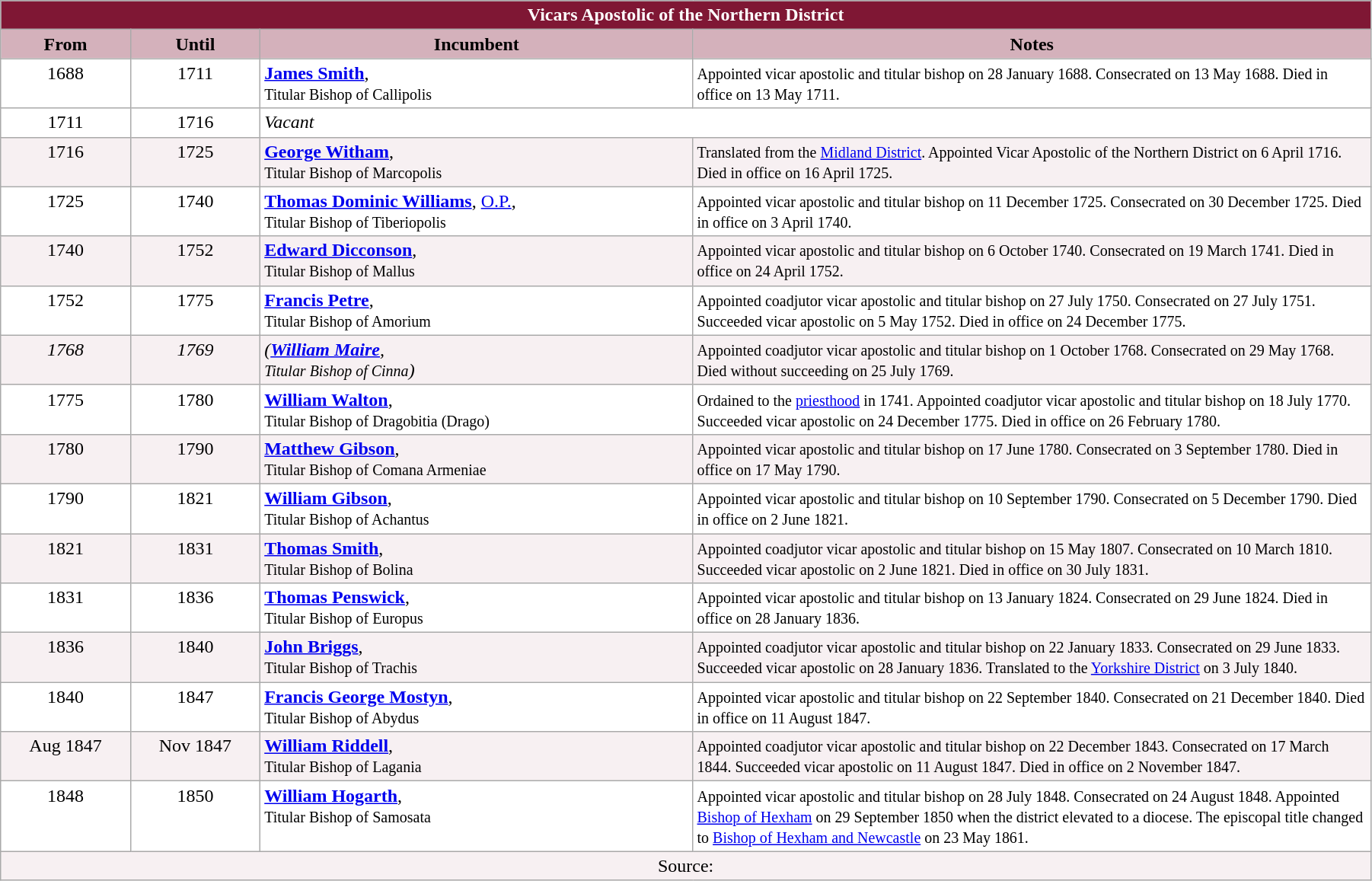<table class="wikitable" style="width:95%;" border="1" cellpadding="2">
<tr>
<th colspan="4" style="background-color: #7F1734; color: white;">Vicars Apostolic of the Northern District</th>
</tr>
<tr align=center>
<th style="background-color:#D4B1BB" width="9%">From</th>
<th style="background-color:#D4B1BB" width="9%">Until</th>
<th style="background-color:#D4B1BB" width="30%">Incumbent</th>
<th style="background-color:#D4B1BB" width="47%">Notes</th>
</tr>
<tr valign="top" style="background-color: white;">
<td align="center">1688</td>
<td align="center">1711</td>
<td><strong><a href='#'>James Smith</a></strong>, <br><small>Titular Bishop of Callipolis</small></td>
<td><small>Appointed vicar apostolic and titular bishop on 28 January 1688. Consecrated on 13 May 1688. Died in office on 13 May 1711.</small></td>
</tr>
<tr valign="top" style="background-color: white;">
<td align="center">1711</td>
<td align="center">1716</td>
<td colspan="2"><em>Vacant</em></td>
</tr>
<tr valign="top" style="background-color: #F7F0F2;">
<td align="center">1716</td>
<td align="center">1725</td>
<td><strong><a href='#'>George Witham</a></strong>, <br><small>Titular Bishop of Marcopolis</small></td>
<td><small>Translated from the <a href='#'>Midland District</a>. Appointed Vicar Apostolic of the Northern District on 6 April 1716. Died in office on 16 April 1725.</small></td>
</tr>
<tr valign="top" style="background-color: white;">
<td align="center">1725</td>
<td align="center">1740</td>
<td><strong><a href='#'>Thomas Dominic Williams</a></strong>, <a href='#'>O.P.</a>, <br><small>Titular Bishop of Tiberiopolis</small></td>
<td><small>Appointed vicar apostolic and titular bishop on 11 December 1725. Consecrated on 30 December 1725. Died in office on 3 April 1740.</small></td>
</tr>
<tr valign="top" style="background-color: #F7F0F2;">
<td align="center">1740</td>
<td align="center">1752</td>
<td><strong><a href='#'>Edward Dicconson</a></strong>, <br><small>Titular Bishop of Mallus</small></td>
<td><small>Appointed vicar apostolic and titular bishop on 6 October 1740. Consecrated on 19 March 1741. Died in office on 24 April 1752.</small></td>
</tr>
<tr valign="top" style="background-color: white;">
<td align="center">1752</td>
<td align="center">1775</td>
<td><strong><a href='#'>Francis Petre</a></strong>, <br><small>Titular Bishop of Amorium</small></td>
<td><small>Appointed coadjutor vicar apostolic and titular bishop on 27 July 1750. Consecrated on 27 July 1751. Succeeded vicar apostolic on 5 May 1752. Died in office on 24 December 1775.</small></td>
</tr>
<tr valign="top" style="background-color: #F7F0F2;">
<td align="center"><em>1768</em></td>
<td align="center"><em>1769</em></td>
<td><em>(<strong><a href='#'>William Maire</a></strong>, <br><small>Titular Bishop of Cinna</small>)</em></td>
<td><small>Appointed coadjutor vicar apostolic and titular bishop on 1 October 1768. Consecrated on 29 May 1768. Died without succeeding on 25 July 1769.</small></td>
</tr>
<tr valign="top" style="background-color: white;">
<td align="center">1775</td>
<td align="center">1780</td>
<td><strong><a href='#'>William Walton</a></strong>, <br><small>Titular Bishop of Dragobitia (Drago)</small></td>
<td><small>Ordained to the <a href='#'>priesthood</a> in 1741. Appointed coadjutor vicar apostolic and titular bishop on 18 July 1770. Succeeded vicar apostolic on 24 December 1775. Died in office on 26 February 1780.</small></td>
</tr>
<tr valign="top" style="background-color: #F7F0F2;">
<td align="center">1780</td>
<td align="center">1790</td>
<td><strong><a href='#'>Matthew Gibson</a></strong>, <br><small>Titular Bishop of Comana Armeniae</small></td>
<td><small>Appointed vicar apostolic and titular bishop on 17 June 1780. Consecrated on 3 September 1780. Died in office on 17 May 1790.</small></td>
</tr>
<tr valign="top" style="background-color: white;">
<td align="center">1790</td>
<td align="center">1821</td>
<td><strong><a href='#'>William Gibson</a></strong>, <br><small>Titular Bishop of Achantus</small></td>
<td><small>Appointed vicar apostolic and titular bishop on 10 September 1790. Consecrated on 5 December 1790. Died in office on 2 June 1821.</small></td>
</tr>
<tr valign="top" style="background-color: #F7F0F2;">
<td align="center">1821</td>
<td align="center">1831</td>
<td><strong><a href='#'>Thomas Smith</a></strong>, <br><small>Titular Bishop of Bolina</small></td>
<td><small>Appointed coadjutor vicar apostolic and titular bishop on 15 May 1807. Consecrated on 10 March 1810. Succeeded vicar apostolic on 2 June 1821. Died in office on 30 July 1831.</small></td>
</tr>
<tr valign="top" style="background-color: white;">
<td align="center">1831</td>
<td align="center">1836</td>
<td><strong><a href='#'>Thomas Penswick</a></strong>, <br><small>Titular Bishop of Europus</small></td>
<td><small>Appointed vicar apostolic and titular bishop on 13 January 1824. Consecrated on 29 June 1824. Died in office on 28 January 1836.</small></td>
</tr>
<tr valign="top" style="background-color: #F7F0F2;">
<td align="center">1836</td>
<td align="center">1840</td>
<td><strong><a href='#'>John Briggs</a></strong>, <br><small>Titular Bishop of Trachis</small></td>
<td><small>Appointed coadjutor vicar apostolic and titular bishop on 22 January 1833. Consecrated on 29 June 1833. Succeeded vicar apostolic on 28 January 1836. Translated to the <a href='#'>Yorkshire District</a> on 3 July 1840.</small></td>
</tr>
<tr valign="top" style="background-color: white;">
<td align="center">1840</td>
<td align="center">1847</td>
<td><strong><a href='#'>Francis George Mostyn</a></strong>, <br><small>Titular Bishop of Abydus</small></td>
<td><small>Appointed vicar apostolic and titular bishop on 22 September 1840. Consecrated on 21 December 1840. Died in office on 11 August 1847.</small></td>
</tr>
<tr valign="top" style="background-color: #F7F0F2;">
<td align="center">Aug 1847</td>
<td align="center">Nov 1847</td>
<td><strong><a href='#'>William Riddell</a></strong>, <br><small>Titular Bishop of Lagania</small></td>
<td><small>Appointed coadjutor vicar apostolic and titular bishop on 22 December 1843. Consecrated on 17 March 1844. Succeeded vicar apostolic on 11 August 1847. Died in office on 2 November 1847.</small></td>
</tr>
<tr valign="top" style="background-color: white;">
<td align="center">1848</td>
<td align="center">1850</td>
<td><strong><a href='#'>William Hogarth</a></strong>, <br><small>Titular Bishop of Samosata </small></td>
<td><small>Appointed vicar apostolic and titular bishop on 28 July 1848. Consecrated on 24 August 1848. Appointed <a href='#'>Bishop of Hexham</a> on 29 September 1850 when the district elevated to a diocese. The episcopal title changed to <a href='#'>Bishop of Hexham and Newcastle</a> on 23 May 1861.</small></td>
</tr>
<tr valign="top" style="background-color: #F7F0F2;">
<td colspan=4 align=center>Source:</td>
</tr>
</table>
